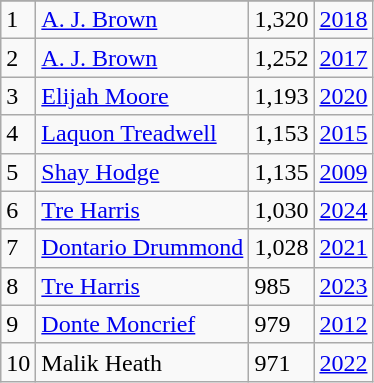<table class="wikitable">
<tr>
</tr>
<tr>
<td>1</td>
<td><a href='#'>A. J. Brown</a></td>
<td>1,320</td>
<td><a href='#'>2018</a></td>
</tr>
<tr>
<td>2</td>
<td><a href='#'>A. J. Brown</a></td>
<td>1,252</td>
<td><a href='#'>2017</a></td>
</tr>
<tr>
<td>3</td>
<td><a href='#'>Elijah Moore</a></td>
<td>1,193</td>
<td><a href='#'>2020</a></td>
</tr>
<tr>
<td>4</td>
<td><a href='#'>Laquon Treadwell</a></td>
<td>1,153</td>
<td><a href='#'>2015</a></td>
</tr>
<tr>
<td>5</td>
<td><a href='#'>Shay Hodge</a></td>
<td>1,135</td>
<td><a href='#'>2009</a></td>
</tr>
<tr>
<td>6</td>
<td><a href='#'>Tre Harris</a></td>
<td>1,030</td>
<td><a href='#'>2024</a></td>
</tr>
<tr>
<td>7</td>
<td><a href='#'>Dontario Drummond</a></td>
<td>1,028</td>
<td><a href='#'>2021</a></td>
</tr>
<tr>
<td>8</td>
<td><a href='#'>Tre Harris</a></td>
<td>985</td>
<td><a href='#'>2023</a></td>
</tr>
<tr>
<td>9</td>
<td><a href='#'>Donte Moncrief</a></td>
<td>979</td>
<td><a href='#'>2012</a></td>
</tr>
<tr>
<td>10</td>
<td>Malik Heath</td>
<td>971</td>
<td><a href='#'>2022</a></td>
</tr>
</table>
